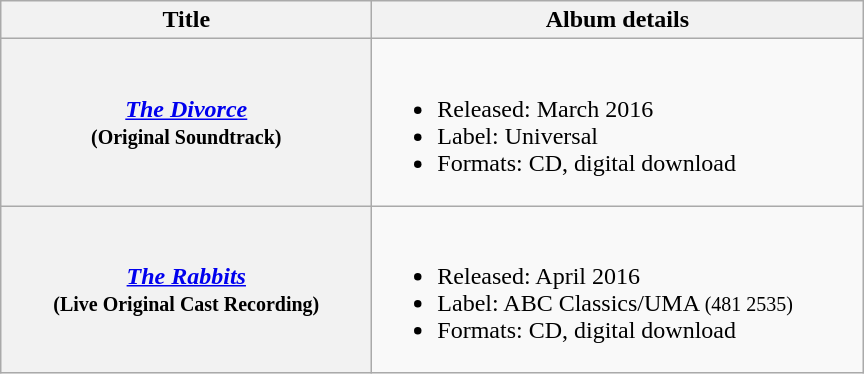<table class="wikitable plainrowheaders">
<tr>
<th scope="col" style="width:15em;">Title</th>
<th scope="col" style="width:20em;">Album details</th>
</tr>
<tr>
<th scope="row"><em><a href='#'>The Divorce</a></em><br><small>(Original Soundtrack)</small></th>
<td><br><ul><li>Released: March 2016</li><li>Label: Universal</li><li>Formats: CD, digital download</li></ul></td>
</tr>
<tr>
<th scope="row"><em><a href='#'>The Rabbits</a></em><br><small>(Live Original Cast Recording)</small></th>
<td><br><ul><li>Released: April 2016</li><li>Label: ABC Classics/UMA <small>(481 2535)</small></li><li>Formats: CD, digital download</li></ul></td>
</tr>
</table>
